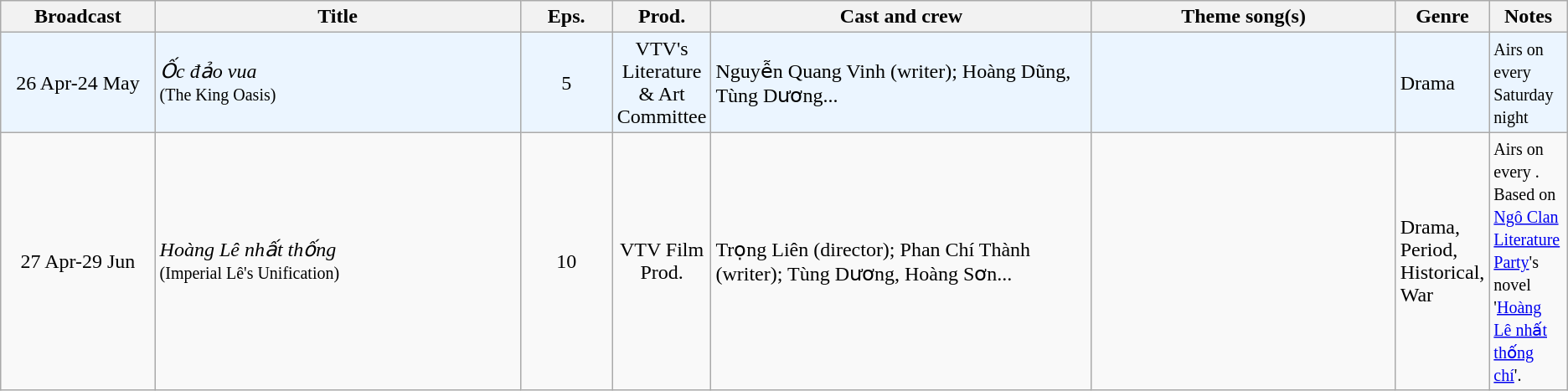<table class="wikitable sortable">
<tr>
<th style="width:10%;">Broadcast</th>
<th style="width:24%;">Title</th>
<th style="width:6%;">Eps.</th>
<th style="width:5%;">Prod.</th>
<th style="width:25%;">Cast and crew</th>
<th style="width:20%;">Theme song(s)</th>
<th style="width:5%;">Genre</th>
<th style="width:5%;">Notes</th>
</tr>
<tr ---- bgcolor="#ebf5ff">
<td style="text-align:center;">26 Apr-24 May<br></td>
<td><em>Ốc đảo vua</em> <br><small>(The King Oasis)</small></td>
<td style="text-align:center;">5</td>
<td style="text-align:center;">VTV's Literature & Art Committee</td>
<td>Nguyễn Quang Vinh (writer); Hoàng Dũng, Tùng Dương...</td>
<td></td>
<td>Drama</td>
<td><small>Airs on every Saturday night</small></td>
</tr>
<tr>
<td style="text-align:center;">27 Apr-29 Jun<br></td>
<td><em>Hoàng Lê nhất thống</em> <br><small>(Imperial Lê's Unification)</small></td>
<td style="text-align:center;">10</td>
<td style="text-align:center;">VTV Film Prod.</td>
<td>Trọng Liên (director); Phan Chí Thành (writer); Tùng Dương, Hoàng Sơn...</td>
<td></td>
<td>Drama, Period, Historical, War</td>
<td><small>Airs on every .<br>Based on <a href='#'>Ngô Clan Literature Party</a>'s novel '<a href='#'>Hoàng Lê nhất thống chí</a>'.</small></td>
</tr>
</table>
